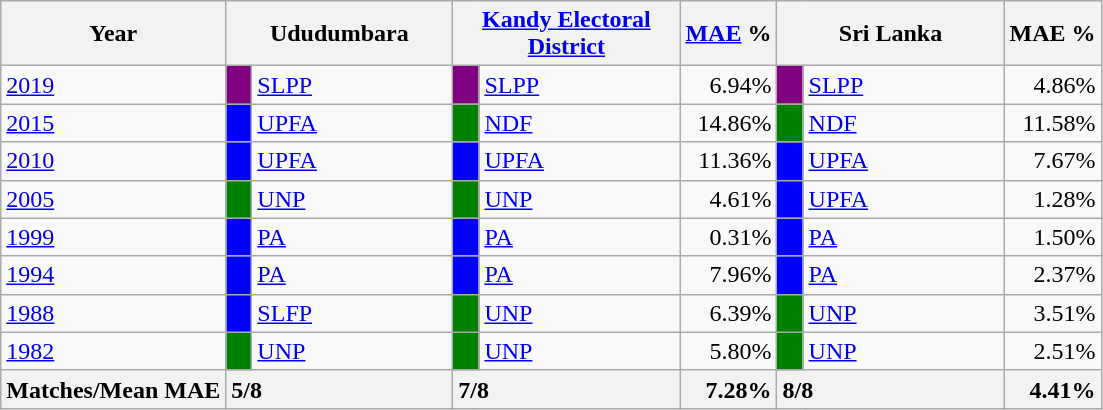<table class="wikitable">
<tr>
<th>Year</th>
<th colspan="2" width="144px">Ududumbara</th>
<th colspan="2" width="144px"><a href='#'>Kandy Electoral District</a></th>
<th><a href='#'>MAE</a> %</th>
<th colspan="2" width="144px">Sri Lanka</th>
<th>MAE %</th>
</tr>
<tr>
<td><a href='#'>2019</a></td>
<td style="background-color:purple;" width="10px"></td>
<td style="text-align:left;"><a href='#'>SLPP</a></td>
<td style="background-color:purple;" width="10px"></td>
<td style="text-align:left;"><a href='#'>SLPP</a></td>
<td style="text-align:right;">6.94%</td>
<td style="background-color:purple;" width="10px"></td>
<td style="text-align:left;"><a href='#'>SLPP</a></td>
<td style="text-align:right;">4.86%</td>
</tr>
<tr>
<td><a href='#'>2015</a></td>
<td style="background-color:blue;" width="10px"></td>
<td style="text-align:left;"><a href='#'>UPFA</a></td>
<td style="background-color:green;" width="10px"></td>
<td style="text-align:left;"><a href='#'>NDF</a></td>
<td style="text-align:right;">14.86%</td>
<td style="background-color:green;" width="10px"></td>
<td style="text-align:left;"><a href='#'>NDF</a></td>
<td style="text-align:right;">11.58%</td>
</tr>
<tr>
<td><a href='#'>2010</a></td>
<td style="background-color:blue;" width="10px"></td>
<td style="text-align:left;"><a href='#'>UPFA</a></td>
<td style="background-color:blue;" width="10px"></td>
<td style="text-align:left;"><a href='#'>UPFA</a></td>
<td style="text-align:right;">11.36%</td>
<td style="background-color:blue;" width="10px"></td>
<td style="text-align:left;"><a href='#'>UPFA</a></td>
<td style="text-align:right;">7.67%</td>
</tr>
<tr>
<td><a href='#'>2005</a></td>
<td style="background-color:green;" width="10px"></td>
<td style="text-align:left;"><a href='#'>UNP</a></td>
<td style="background-color:green;" width="10px"></td>
<td style="text-align:left;"><a href='#'>UNP</a></td>
<td style="text-align:right;">4.61%</td>
<td style="background-color:blue;" width="10px"></td>
<td style="text-align:left;"><a href='#'>UPFA</a></td>
<td style="text-align:right;">1.28%</td>
</tr>
<tr>
<td><a href='#'>1999</a></td>
<td style="background-color:blue;" width="10px"></td>
<td style="text-align:left;"><a href='#'>PA</a></td>
<td style="background-color:blue;" width="10px"></td>
<td style="text-align:left;"><a href='#'>PA</a></td>
<td style="text-align:right;">0.31%</td>
<td style="background-color:blue;" width="10px"></td>
<td style="text-align:left;"><a href='#'>PA</a></td>
<td style="text-align:right;">1.50%</td>
</tr>
<tr>
<td><a href='#'>1994</a></td>
<td style="background-color:blue;" width="10px"></td>
<td style="text-align:left;"><a href='#'>PA</a></td>
<td style="background-color:blue;" width="10px"></td>
<td style="text-align:left;"><a href='#'>PA</a></td>
<td style="text-align:right;">7.96%</td>
<td style="background-color:blue;" width="10px"></td>
<td style="text-align:left;"><a href='#'>PA</a></td>
<td style="text-align:right;">2.37%</td>
</tr>
<tr>
<td><a href='#'>1988</a></td>
<td style="background-color:blue;" width="10px"></td>
<td style="text-align:left;"><a href='#'>SLFP</a></td>
<td style="background-color:green;" width="10px"></td>
<td style="text-align:left;"><a href='#'>UNP</a></td>
<td style="text-align:right;">6.39%</td>
<td style="background-color:green;" width="10px"></td>
<td style="text-align:left;"><a href='#'>UNP</a></td>
<td style="text-align:right;">3.51%</td>
</tr>
<tr>
<td><a href='#'>1982</a></td>
<td style="background-color:green;" width="10px"></td>
<td style="text-align:left;"><a href='#'>UNP</a></td>
<td style="background-color:green;" width="10px"></td>
<td style="text-align:left;"><a href='#'>UNP</a></td>
<td style="text-align:right;">5.80%</td>
<td style="background-color:green;" width="10px"></td>
<td style="text-align:left;"><a href='#'>UNP</a></td>
<td style="text-align:right;">2.51%</td>
</tr>
<tr>
<th>Matches/Mean MAE</th>
<th style="text-align:left;"colspan="2" width="144px">5/8</th>
<th style="text-align:left;"colspan="2" width="144px">7/8</th>
<th style="text-align:right;">7.28%</th>
<th style="text-align:left;"colspan="2" width="144px">8/8</th>
<th style="text-align:right;">4.41%</th>
</tr>
</table>
